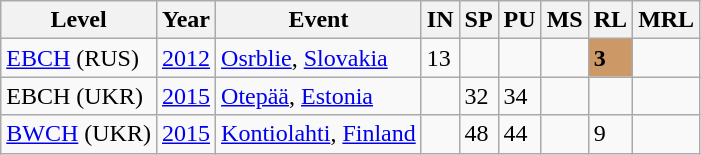<table class="wikitable sortable">
<tr>
<th>Level</th>
<th>Year</th>
<th>Event</th>
<th>IN</th>
<th>SP</th>
<th>PU</th>
<th>MS</th>
<th>RL</th>
<th>MRL</th>
</tr>
<tr>
<td><a href='#'>EBCH</a> (RUS)</td>
<td><a href='#'>2012</a></td>
<td> <a href='#'>Osrblie</a>, <a href='#'>Slovakia</a></td>
<td>13</td>
<td></td>
<td></td>
<td></td>
<td bgcolor="cc9966"><strong>3</strong></td>
<td></td>
</tr>
<tr>
<td>EBCH (UKR)</td>
<td><a href='#'>2015</a></td>
<td> <a href='#'>Otepää</a>, <a href='#'>Estonia</a></td>
<td></td>
<td>32</td>
<td>34</td>
<td></td>
<td></td>
<td></td>
</tr>
<tr>
<td><a href='#'>BWCH</a> (UKR)</td>
<td><a href='#'>2015</a></td>
<td> <a href='#'>Kontiolahti</a>, <a href='#'>Finland</a></td>
<td></td>
<td>48</td>
<td>44</td>
<td></td>
<td>9</td>
<td></td>
</tr>
</table>
